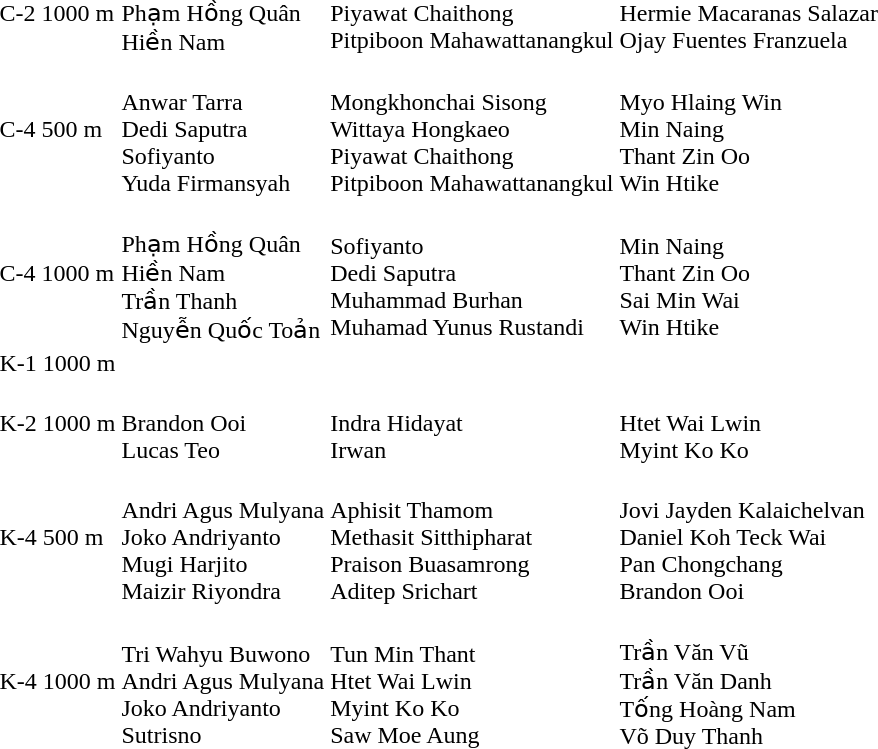<table>
<tr>
<td>C-2 1000 m</td>
<td><br>Phạm Hồng Quân<br>Hiền Nam</td>
<td><br>Piyawat Chaithong<br>Pitpiboon Mahawattanangkul</td>
<td><br>Hermie Macaranas Salazar<br>Ojay Fuentes Franzuela</td>
</tr>
<tr>
<td>C-4 500 m</td>
<td><br>Anwar Tarra<br>Dedi Saputra<br>Sofiyanto<br>Yuda Firmansyah</td>
<td><br>Mongkhonchai Sisong<br>Wittaya Hongkaeo<br>Piyawat Chaithong<br>Pitpiboon Mahawattanangkul</td>
<td><br>Myo Hlaing Win<br>Min Naing<br>Thant Zin Oo<br>Win Htike</td>
</tr>
<tr>
<td>C-4 1000 m</td>
<td><br>Phạm Hồng Quân<br>Hiền Nam<br>Trần Thanh<br>Nguyễn Quốc Toản</td>
<td><br>Sofiyanto<br>Dedi Saputra<br>Muhammad Burhan<br>Muhamad Yunus Rustandi</td>
<td><br>Min Naing<br>Thant Zin Oo<br>Sai Min Wai<br>Win Htike</td>
</tr>
<tr>
<td>K-1 1000 m</td>
<td></td>
<td></td>
<td></td>
</tr>
<tr>
<td>K-2 1000 m</td>
<td><br>Brandon Ooi <br>Lucas Teo</td>
<td><br>Indra Hidayat<br>Irwan</td>
<td><br>Htet Wai Lwin<br>Myint Ko Ko</td>
</tr>
<tr>
<td>K-4 500 m</td>
<td><br>Andri Agus Mulyana<br>Joko Andriyanto<br>Mugi Harjito<br>Maizir Riyondra</td>
<td><br>Aphisit Thamom<br>Methasit Sitthipharat<br>Praison Buasamrong<br>Aditep Srichart</td>
<td><br>Jovi Jayden Kalaichelvan<br>Daniel Koh Teck Wai<br>Pan Chongchang<br>Brandon Ooi</td>
</tr>
<tr>
<td>K-4 1000 m</td>
<td><br>Tri Wahyu Buwono<br>Andri Agus Mulyana<br>Joko Andriyanto<br>Sutrisno</td>
<td><br>Tun Min Thant<br>Htet Wai Lwin<br>Myint Ko Ko<br>Saw Moe Aung</td>
<td><br>Trần Văn Vũ<br>Trần Văn Danh<br>Tống Hoàng Nam<br>Võ Duy Thanh</td>
</tr>
</table>
